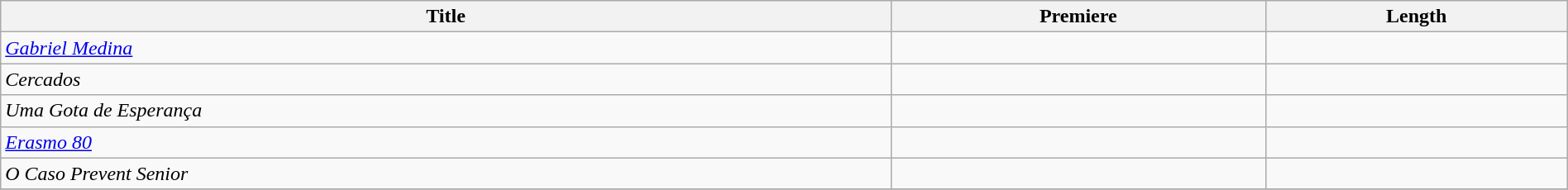<table class="wikitable sortable" style="width:100%;">
<tr>
<th>Title</th>
<th>Premiere</th>
<th>Length</th>
</tr>
<tr>
<td><em><a href='#'>Gabriel Medina</a></em></td>
<td></td>
<td></td>
</tr>
<tr>
<td><em>Cercados</em></td>
<td></td>
<td></td>
</tr>
<tr>
<td><em>Uma Gota de Esperança</em></td>
<td></td>
<td></td>
</tr>
<tr>
<td><em><a href='#'>Erasmo 80</a></em></td>
<td></td>
<td></td>
</tr>
<tr>
<td><em>O Caso Prevent Senior</em></td>
<td></td>
<td></td>
</tr>
<tr>
</tr>
</table>
